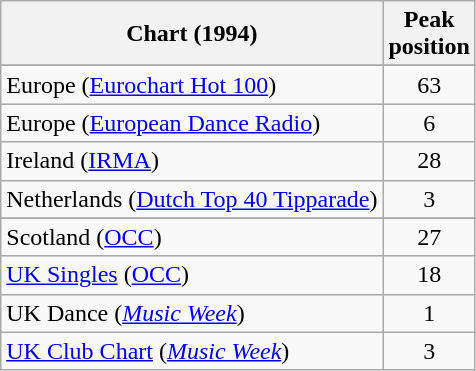<table class="wikitable sortable">
<tr>
<th>Chart (1994)</th>
<th>Peak<br>position</th>
</tr>
<tr>
</tr>
<tr>
<td align="left">Europe (<a href='#'>Eurochart Hot 100</a>)</td>
<td align="center">63</td>
</tr>
<tr>
<td align="left">Europe (<a href='#'>European Dance Radio</a>)</td>
<td align="center">6</td>
</tr>
<tr>
<td align="left">Ireland (<a href='#'>IRMA</a>)</td>
<td align="center">28</td>
</tr>
<tr>
<td align="left">Netherlands (<a href='#'>Dutch Top 40 Tipparade</a>)</td>
<td align="center">3</td>
</tr>
<tr>
</tr>
<tr>
<td align="left">Scotland (<a href='#'>OCC</a>)</td>
<td align="center">27</td>
</tr>
<tr>
<td align="left"><a href='#'>UK Singles</a> (<a href='#'>OCC</a>)</td>
<td align="center">18</td>
</tr>
<tr>
<td align="left">UK Dance (<em><a href='#'>Music Week</a></em>)</td>
<td align="center">1</td>
</tr>
<tr>
<td align="left"><a href='#'>UK Club Chart</a> (<em><a href='#'>Music Week</a></em>)</td>
<td align="center">3</td>
</tr>
</table>
